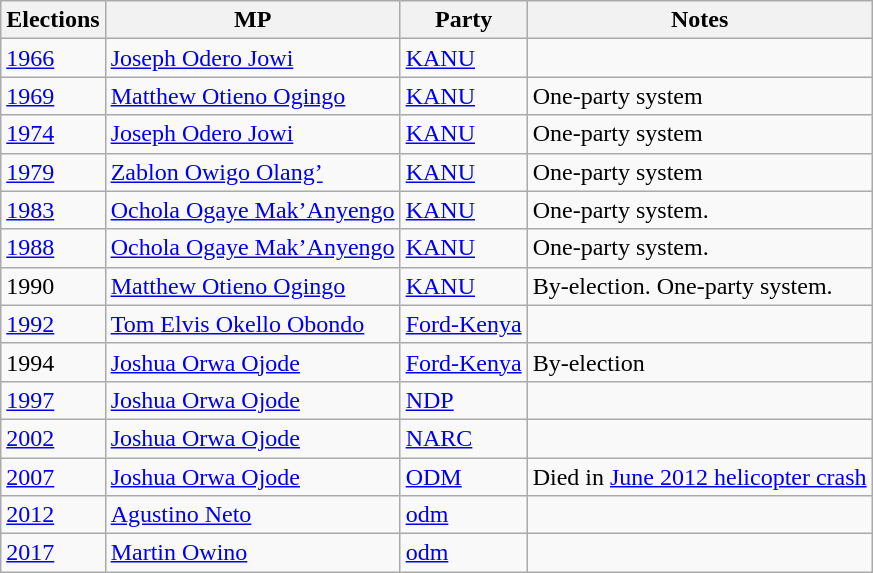<table class="wikitable">
<tr>
<th>Elections</th>
<th>MP </th>
<th>Party</th>
<th>Notes</th>
</tr>
<tr>
<td><a href='#'>1966</a></td>
<td><a href='#'>Joseph Odero Jowi</a></td>
<td><a href='#'>KANU</a></td>
<td></td>
</tr>
<tr>
<td><a href='#'>1969</a></td>
<td><a href='#'>Matthew Otieno Ogingo</a></td>
<td><a href='#'>KANU</a></td>
<td>One-party system</td>
</tr>
<tr>
<td><a href='#'>1974</a></td>
<td><a href='#'>Joseph Odero Jowi</a></td>
<td><a href='#'>KANU</a></td>
<td>One-party system</td>
</tr>
<tr>
<td><a href='#'>1979</a></td>
<td><a href='#'>Zablon Owigo Olang’</a></td>
<td><a href='#'>KANU</a></td>
<td>One-party system</td>
</tr>
<tr>
<td><a href='#'>1983</a></td>
<td><a href='#'>Ochola Ogaye Mak’Anyengo</a></td>
<td><a href='#'>KANU</a></td>
<td>One-party system.</td>
</tr>
<tr>
<td><a href='#'>1988</a></td>
<td><a href='#'>Ochola Ogaye Mak’Anyengo</a></td>
<td><a href='#'>KANU</a></td>
<td>One-party system.</td>
</tr>
<tr>
<td>1990</td>
<td><a href='#'>Matthew Otieno Ogingo</a></td>
<td><a href='#'>KANU</a></td>
<td>By-election. One-party system.</td>
</tr>
<tr>
<td><a href='#'>1992</a></td>
<td><a href='#'>Tom Elvis Okello Obondo</a></td>
<td><a href='#'>Ford-Kenya</a></td>
<td></td>
</tr>
<tr>
<td>1994</td>
<td><a href='#'>Joshua Orwa Ojode</a></td>
<td><a href='#'>Ford-Kenya</a></td>
<td>By-election</td>
</tr>
<tr>
<td><a href='#'>1997</a></td>
<td><a href='#'>Joshua Orwa Ojode</a></td>
<td><a href='#'>NDP</a></td>
<td></td>
</tr>
<tr>
<td><a href='#'>2002</a></td>
<td><a href='#'>Joshua Orwa Ojode</a></td>
<td><a href='#'>NARC</a></td>
<td></td>
</tr>
<tr>
<td><a href='#'>2007</a></td>
<td><a href='#'>Joshua Orwa Ojode</a></td>
<td><a href='#'>ODM</a></td>
<td>Died in <a href='#'>June 2012 helicopter crash</a></td>
</tr>
<tr>
<td><a href='#'>2012</a></td>
<td><a href='#'>Agustino Neto</a></td>
<td><a href='#'>odm</a></td>
<td></td>
</tr>
<tr>
<td><a href='#'>2017</a></td>
<td><a href='#'>Martin Owino</a></td>
<td><a href='#'>odm</a></td>
</tr>
</table>
